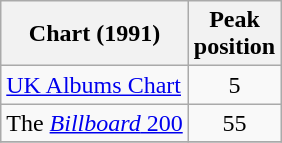<table class="wikitable">
<tr>
<th>Chart (1991)</th>
<th>Peak<br>position</th>
</tr>
<tr>
<td><a href='#'>UK Albums Chart</a></td>
<td align="center">5</td>
</tr>
<tr>
<td>The <a href='#'><em>Billboard</em> 200</a></td>
<td align="center">55</td>
</tr>
<tr>
</tr>
</table>
